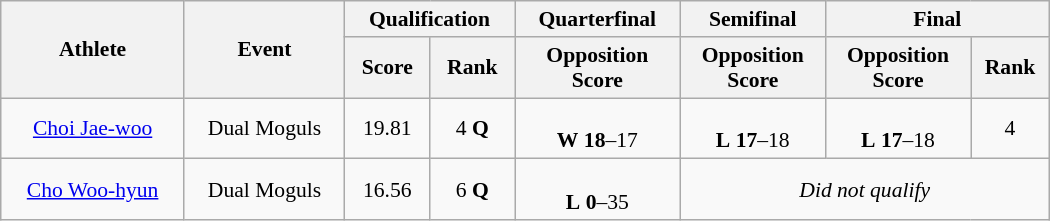<table class="wikitable" style="font-size:90%; text-align:center; width:700px">
<tr>
<th rowspan="2">Athlete</th>
<th rowspan="2">Event</th>
<th colspan="2">Qualification</th>
<th>Quarterfinal</th>
<th>Semifinal</th>
<th colspan="2">Final</th>
</tr>
<tr>
<th>Score</th>
<th>Rank</th>
<th>Opposition<br>Score</th>
<th>Opposition<br>Score</th>
<th>Opposition<br>Score</th>
<th>Rank</th>
</tr>
<tr>
<td rowspan=1><a href='#'>Choi Jae-woo</a></td>
<td>Dual Moguls</td>
<td>19.81</td>
<td>4 <strong>Q</strong></td>
<td> <br><strong>W</strong> <strong>18</strong>–17</td>
<td> <br><strong>L</strong> <strong>17</strong>–18</td>
<td> <br><strong>L</strong> <strong>17</strong>–18</td>
<td>4</td>
</tr>
<tr>
<td rowspan=1><a href='#'>Cho Woo-hyun</a></td>
<td>Dual Moguls</td>
<td>16.56</td>
<td>6 <strong>Q</strong></td>
<td> <br><strong>L</strong> <strong>0</strong>–35</td>
<td colspan=3><em>Did not qualify</em></td>
</tr>
</table>
